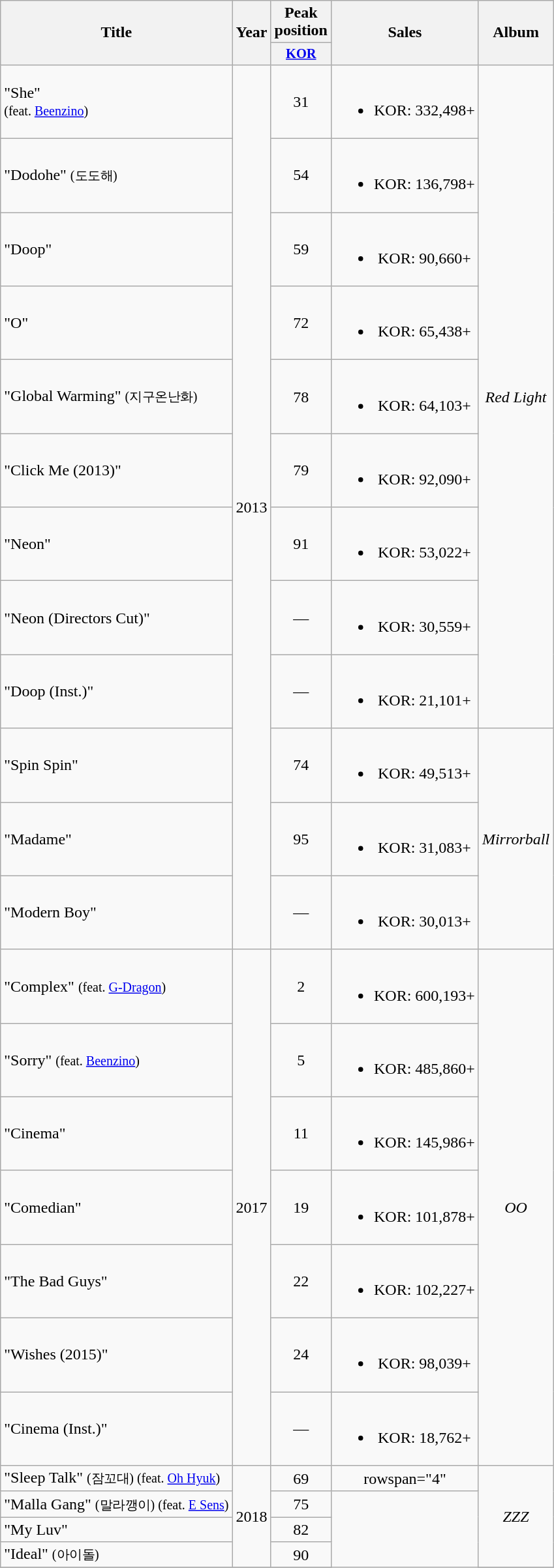<table class="wikitable" style="text-align:center">
<tr>
<th scope="col" rowspan="2">Title</th>
<th scope="col" rowspan="2">Year</th>
<th scope="col">Peak<br>position</th>
<th scope="col" rowspan="2">Sales</th>
<th scope="col" rowspan="2">Album</th>
</tr>
<tr>
<th style="font-size:85%"><a href='#'>KOR</a><br></th>
</tr>
<tr>
<td align="left">"She" <br><small>(feat. <a href='#'>Beenzino</a>)</small></td>
<td rowspan=12>2013</td>
<td>31</td>
<td><br><ul><li>KOR: 332,498+</li></ul></td>
<td rowspan=9><em>Red Light</em></td>
</tr>
<tr>
<td align="left">"Dodohe" <small>(도도해)</small></td>
<td>54</td>
<td><br><ul><li>KOR: 136,798+</li></ul></td>
</tr>
<tr>
<td align="left">"Doop"</td>
<td>59</td>
<td><br><ul><li>KOR: 90,660+</li></ul></td>
</tr>
<tr>
<td align="left">"O"</td>
<td>72</td>
<td><br><ul><li>KOR: 65,438+</li></ul></td>
</tr>
<tr>
<td align="left">"Global Warming" <small>(지구온난화)</small></td>
<td>78</td>
<td><br><ul><li>KOR: 64,103+</li></ul></td>
</tr>
<tr>
<td align="left">"Click Me (2013)"</td>
<td>79</td>
<td><br><ul><li>KOR: 92,090+</li></ul></td>
</tr>
<tr>
<td align="left">"Neon"</td>
<td>91</td>
<td><br><ul><li>KOR: 53,022+</li></ul></td>
</tr>
<tr>
<td align="left">"Neon (Directors Cut)"</td>
<td>—</td>
<td><br><ul><li>KOR: 30,559+</li></ul></td>
</tr>
<tr>
<td align="left">"Doop (Inst.)"</td>
<td>—</td>
<td><br><ul><li>KOR: 21,101+</li></ul></td>
</tr>
<tr>
<td align="left">"Spin Spin"</td>
<td>74</td>
<td><br><ul><li>KOR: 49,513+</li></ul></td>
<td rowspan=3><em>Mirrorball</em></td>
</tr>
<tr>
<td align="left">"Madame"</td>
<td>95</td>
<td><br><ul><li>KOR: 31,083+</li></ul></td>
</tr>
<tr>
<td align="left">"Modern Boy"</td>
<td>—</td>
<td><br><ul><li>KOR: 30,013+</li></ul></td>
</tr>
<tr>
<td align="left">"Complex" <small>(feat. <a href='#'>G-Dragon</a>)</small></td>
<td rowspan=7>2017</td>
<td>2</td>
<td><br><ul><li>KOR: 600,193+</li></ul></td>
<td rowspan=7><em>OO</em></td>
</tr>
<tr>
<td align="left">"Sorry" <small>(feat. <a href='#'>Beenzino</a>)</small></td>
<td>5</td>
<td><br><ul><li>KOR: 485,860+</li></ul></td>
</tr>
<tr>
<td align="left">"Cinema"</td>
<td>11</td>
<td><br><ul><li>KOR: 145,986+</li></ul></td>
</tr>
<tr>
<td align="left">"Comedian"</td>
<td>19</td>
<td><br><ul><li>KOR: 101,878+</li></ul></td>
</tr>
<tr>
<td align="left">"The Bad Guys"</td>
<td>22</td>
<td><br><ul><li>KOR: 102,227+</li></ul></td>
</tr>
<tr>
<td align="left">"Wishes (2015)"</td>
<td>24</td>
<td><br><ul><li>KOR: 98,039+</li></ul></td>
</tr>
<tr>
<td align="left">"Cinema (Inst.)"</td>
<td>—</td>
<td><br><ul><li>KOR: 18,762+</li></ul></td>
</tr>
<tr>
<td align="left">"Sleep Talk" <small>(잠꼬대) (feat. <a href='#'>Oh Hyuk</a>)</small></td>
<td rowspan=4>2018</td>
<td>69</td>
<td>rowspan="4" </td>
<td rowspan=4><em>ZZZ</em></td>
</tr>
<tr>
<td align="left">"Malla Gang" <small>(말라깽이) (feat. <a href='#'>E Sens</a>)</small></td>
<td>75</td>
</tr>
<tr>
<td align="left">"My Luv"</td>
<td>82</td>
</tr>
<tr>
<td align="left">"Ideal" <small>(아이돌)</small></td>
<td>90</td>
</tr>
<tr>
</tr>
</table>
